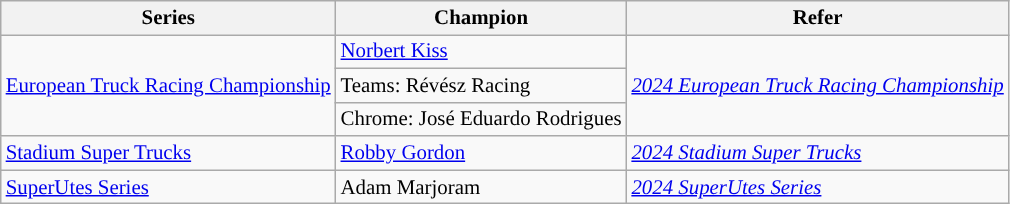<table class="wikitable" style="font-size:87%;">
<tr font-weight:bold">
<th>Series</th>
<th>Champion</th>
<th>Refer</th>
</tr>
<tr>
<td rowspan=3><a href='#'>European Truck Racing Championship</a></td>
<td> <a href='#'>Norbert Kiss</a></td>
<td rowspan=3><em><a href='#'>2024 European Truck Racing Championship</a></em></td>
</tr>
<tr>
<td>Teams:  Révész Racing</td>
</tr>
<tr>
<td>Chrome:  José Eduardo Rodrigues</td>
</tr>
<tr>
<td><a href='#'>Stadium Super Trucks</a></td>
<td> <a href='#'>Robby Gordon</a></td>
<td><em><a href='#'>2024 Stadium Super Trucks</a></em></td>
</tr>
<tr>
<td><a href='#'>SuperUtes Series</a></td>
<td> Adam Marjoram</td>
<td><em><a href='#'>2024 SuperUtes Series</a></em></td>
</tr>
</table>
